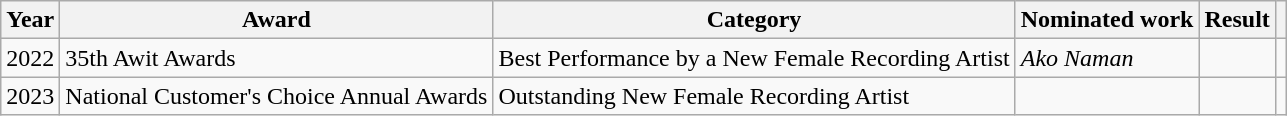<table class="wikitable">
<tr>
<th>Year</th>
<th>Award</th>
<th>Category</th>
<th>Nominated work</th>
<th>Result</th>
<th></th>
</tr>
<tr>
<td>2022</td>
<td>35th Awit Awards</td>
<td>Best Performance by a New Female Recording Artist</td>
<td><em>Ako Naman</em></td>
<td></td>
<td></td>
</tr>
<tr>
<td>2023</td>
<td>National Customer's Choice Annual Awards</td>
<td>Outstanding New Female Recording Artist</td>
<td></td>
<td></td>
<td></td>
</tr>
</table>
